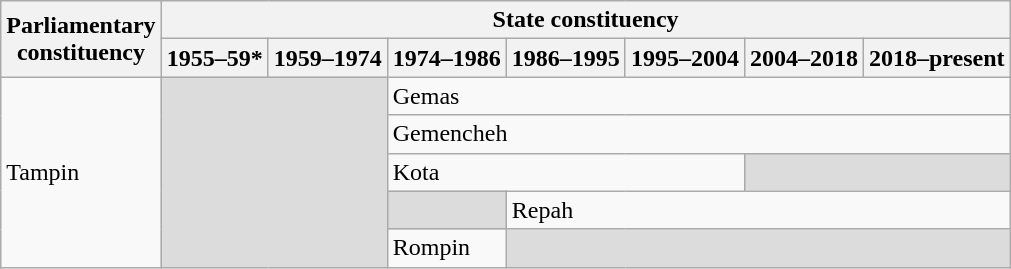<table class="wikitable">
<tr>
<th rowspan="2">Parliamentary<br>constituency</th>
<th colspan="7">State constituency</th>
</tr>
<tr>
<th>1955–59*</th>
<th>1959–1974</th>
<th>1974–1986</th>
<th>1986–1995</th>
<th>1995–2004</th>
<th>2004–2018</th>
<th>2018–present</th>
</tr>
<tr>
<td rowspan="5">Tampin</td>
<td colspan="2" rowspan="5" bgcolor="dcdcdc"></td>
<td colspan="5">Gemas</td>
</tr>
<tr>
<td colspan="5">Gemencheh</td>
</tr>
<tr>
<td colspan="3">Kota</td>
<td colspan="2" bgcolor="dcdcdc"></td>
</tr>
<tr>
<td bgcolor="dcdcdc"></td>
<td colspan="4">Repah</td>
</tr>
<tr>
<td>Rompin</td>
<td colspan="4" bgcolor="dcdcdc"></td>
</tr>
</table>
